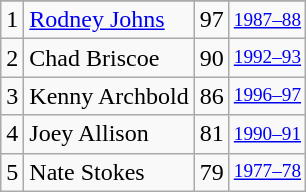<table class="wikitable">
<tr>
</tr>
<tr>
<td>1</td>
<td><a href='#'>Rodney Johns</a></td>
<td>97</td>
<td style="font-size:80%;"><a href='#'>1987–88</a></td>
</tr>
<tr>
<td>2</td>
<td>Chad Briscoe</td>
<td>90</td>
<td style="font-size:80%;"><a href='#'>1992–93</a></td>
</tr>
<tr>
<td>3</td>
<td>Kenny Archbold</td>
<td>86</td>
<td style="font-size:80%;"><a href='#'>1996–97</a></td>
</tr>
<tr>
<td>4</td>
<td>Joey Allison</td>
<td>81</td>
<td style="font-size:80%;"><a href='#'>1990–91</a></td>
</tr>
<tr>
<td>5</td>
<td>Nate Stokes</td>
<td>79</td>
<td style="font-size:80%;"><a href='#'>1977–78</a></td>
</tr>
</table>
